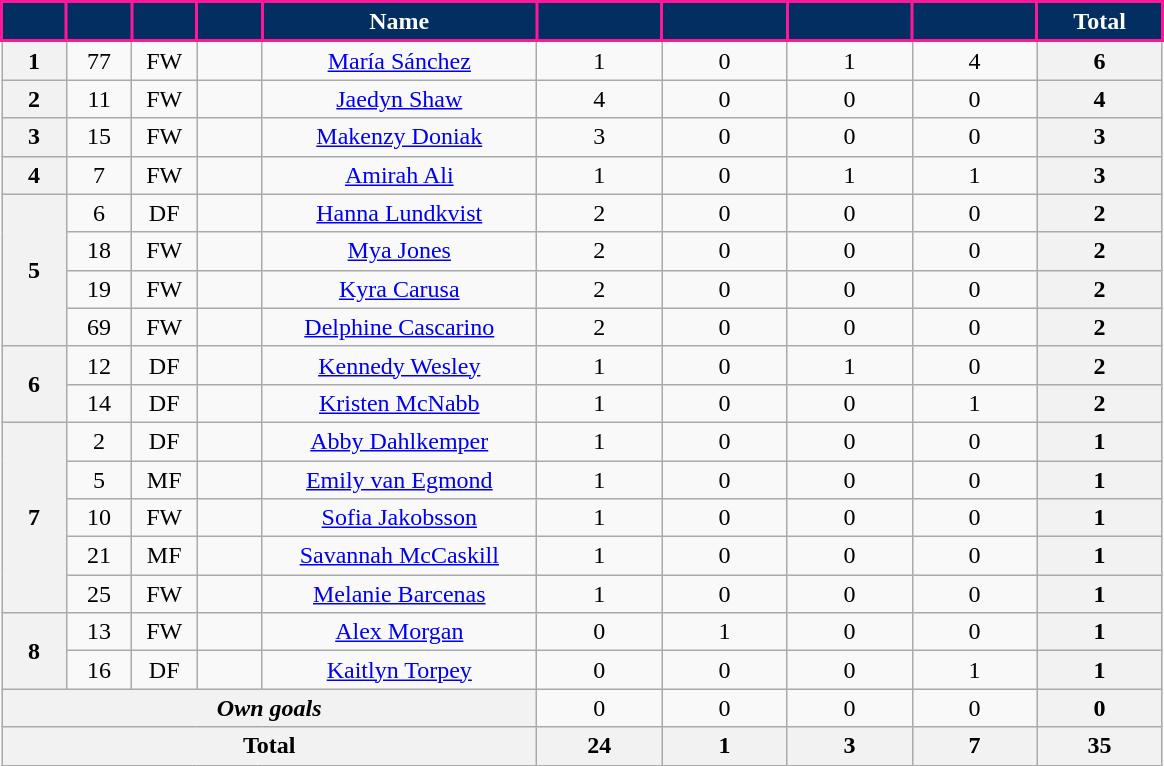<table class="wikitable sortable" style="text-align:center;">
<tr>
<th style="background:#032E62; color:white; border:2px solid #FC1896; width:35px;" scope="col"></th>
<th style="background:#032E62; color:white; border:2px solid #FC1896; width:35px;" scope="col"></th>
<th style="background:#032E62; color:white; border:2px solid #FC1896; width:35px;" scope="col"></th>
<th style="background:#032E62; color:white; border:2px solid #FC1896; width:35px;" scope="col"></th>
<th style="background:#032E62; color:white; border:2px solid #FC1896; width:175px;" scope="col">Name</th>
<th style="background:#032E62; color:white; border:2px solid #FC1896; width:75px;" scope="col"></th>
<th style="background:#032E62; color:white; border:2px solid #FC1896; width:75px;" scope="col"></th>
<th style="background:#032E62; color:white; border:2px solid #FC1896; width:75px;" scope="col"></th>
<th style="background:#032E62; color:white; border:2px solid #FC1896; width:75px;" scope="col"></th>
<th style="background:#032E62; color:white; border:2px solid #FC1896; width:75px;" scope="col">Total</th>
</tr>
<tr>
<th rowspan="1" scope="row">1</th>
<td>77</td>
<td>FW</td>
<td></td>
<td><a href='#'>María Sánchez</a></td>
<td>1</td>
<td>0</td>
<td>1</td>
<td>4</td>
<th><strong>6</strong></th>
</tr>
<tr>
<th scope="row">2</th>
<td>11</td>
<td>FW</td>
<td></td>
<td><a href='#'>Jaedyn Shaw</a></td>
<td>4</td>
<td>0</td>
<td>0</td>
<td scope="row">0</td>
<th>4</th>
</tr>
<tr>
<th>3</th>
<td>15</td>
<td>FW</td>
<td></td>
<td><a href='#'>Makenzy Doniak</a></td>
<td>3</td>
<td>0</td>
<td>0</td>
<td scope="row">0</td>
<th>3</th>
</tr>
<tr>
<th rowspan="1">4</th>
<td>7</td>
<td>FW</td>
<td></td>
<td><a href='#'>Amirah Ali</a></td>
<td>1</td>
<td>0</td>
<td>1</td>
<td scope="row">1</td>
<th>3</th>
</tr>
<tr>
<th rowspan="4">5</th>
<td>6</td>
<td>DF</td>
<td></td>
<td><a href='#'>Hanna Lundkvist</a></td>
<td>2</td>
<td>0</td>
<td>0</td>
<td scope="row">0</td>
<th>2</th>
</tr>
<tr>
<td>18</td>
<td>FW</td>
<td></td>
<td><a href='#'>Mya Jones</a></td>
<td>2</td>
<td>0</td>
<td>0</td>
<td>0</td>
<th>2</th>
</tr>
<tr>
<td>19</td>
<td>FW</td>
<td></td>
<td><a href='#'>Kyra Carusa</a></td>
<td>2</td>
<td>0</td>
<td>0</td>
<td scope="row">0</td>
<th>2</th>
</tr>
<tr>
<td>69</td>
<td>FW</td>
<td></td>
<td><a href='#'>Delphine Cascarino</a></td>
<td>2</td>
<td>0</td>
<td>0</td>
<td>0</td>
<th>2</th>
</tr>
<tr>
<th rowspan="2">6</th>
<td>12</td>
<td>DF</td>
<td></td>
<td><a href='#'>Kennedy Wesley</a></td>
<td>1</td>
<td>0</td>
<td>1</td>
<td>0</td>
<th>2</th>
</tr>
<tr>
<td>14</td>
<td>DF</td>
<td></td>
<td><a href='#'>Kristen McNabb</a></td>
<td>1</td>
<td>0</td>
<td>0</td>
<td>1</td>
<th>2</th>
</tr>
<tr>
<th rowspan="5">7</th>
<td>2</td>
<td>DF</td>
<td></td>
<td><a href='#'>Abby Dahlkemper</a></td>
<td>1</td>
<td>0</td>
<td>0</td>
<td>0</td>
<th>1</th>
</tr>
<tr>
<td>5</td>
<td>MF</td>
<td></td>
<td><a href='#'>Emily van Egmond</a></td>
<td>1</td>
<td>0</td>
<td>0</td>
<td scope="row">0</td>
<th>1</th>
</tr>
<tr>
<td>10</td>
<td>FW</td>
<td></td>
<td><a href='#'>Sofia Jakobsson</a></td>
<td>1</td>
<td>0</td>
<td>0</td>
<td scope="row">0</td>
<th>1</th>
</tr>
<tr>
<td>21</td>
<td>MF</td>
<td></td>
<td><a href='#'>Savannah McCaskill</a></td>
<td>1</td>
<td>0</td>
<td>0</td>
<td>0</td>
<th>1</th>
</tr>
<tr>
<td>25</td>
<td>FW</td>
<td></td>
<td><a href='#'>Melanie Barcenas</a></td>
<td>1</td>
<td>0</td>
<td>0</td>
<td>0</td>
<th>1</th>
</tr>
<tr>
<th rowspan="2">8</th>
<td>13</td>
<td>FW</td>
<td></td>
<td><a href='#'>Alex Morgan</a></td>
<td>0</td>
<td>1</td>
<td>0</td>
<td>0</td>
<th>1</th>
</tr>
<tr>
<td>16</td>
<td>DF</td>
<td></td>
<td><a href='#'>Kaitlyn Torpey</a></td>
<td>0</td>
<td>0</td>
<td>0</td>
<td>1</td>
<th>1</th>
</tr>
<tr>
<th colspan="5" scope="row"><em>Own goals</em></th>
<td>0</td>
<td>0</td>
<td>0</td>
<td scope="row">0</td>
<th>0</th>
</tr>
<tr>
<th colspan="5" scope="row">Total</th>
<th>24</th>
<th>1</th>
<th>3</th>
<th>7</th>
<th>35</th>
</tr>
</table>
